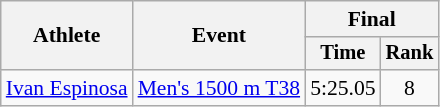<table class=wikitable style="font-size:90%">
<tr>
<th rowspan="2">Athlete</th>
<th rowspan="2">Event</th>
<th colspan="2">Final</th>
</tr>
<tr style="font-size:95%">
<th>Time</th>
<th>Rank</th>
</tr>
<tr align=center>
<td align=left><a href='#'>Ivan Espinosa</a></td>
<td align=left><a href='#'>Men's 1500 m T38</a></td>
<td>5:25.05</td>
<td>8</td>
</tr>
</table>
